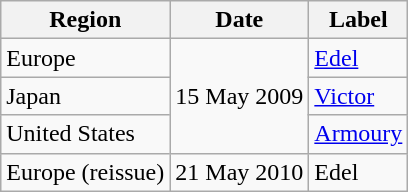<table class="wikitable">
<tr>
<th>Region</th>
<th>Date</th>
<th>Label</th>
</tr>
<tr>
<td>Europe</td>
<td rowspan="3">15 May 2009</td>
<td><a href='#'>Edel</a></td>
</tr>
<tr>
<td>Japan</td>
<td><a href='#'>Victor</a></td>
</tr>
<tr>
<td>United States</td>
<td><a href='#'>Armoury</a></td>
</tr>
<tr>
<td>Europe (reissue)</td>
<td>21 May 2010</td>
<td>Edel</td>
</tr>
</table>
